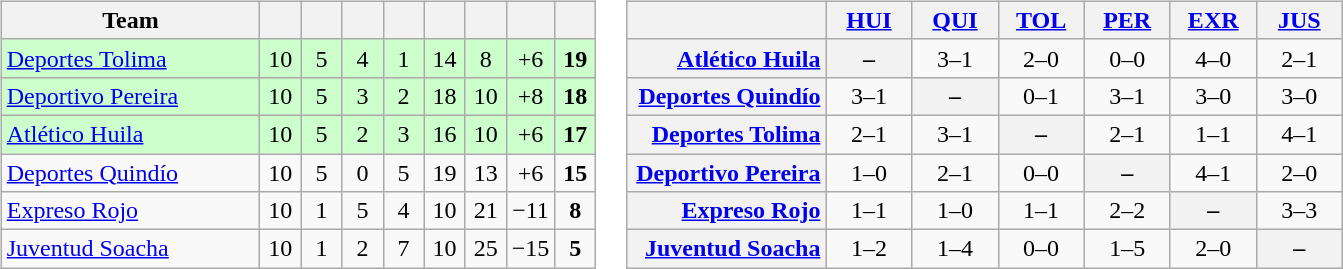<table>
<tr>
<td><br><table class="wikitable" style="text-align: center;">
<tr>
<th width=165>Team</th>
<th width=20></th>
<th width=20></th>
<th width=20></th>
<th width=20></th>
<th width=20></th>
<th width=20></th>
<th width=20></th>
<th width=20></th>
</tr>
<tr align=center bgcolor=CCFFCC>
<td align=left><a href='#'>Deportes Tolima</a></td>
<td>10</td>
<td>5</td>
<td>4</td>
<td>1</td>
<td>14</td>
<td>8</td>
<td>+6</td>
<td><strong>19</strong></td>
</tr>
<tr align=center bgcolor=CCFFCC>
<td align=left><a href='#'>Deportivo Pereira</a></td>
<td>10</td>
<td>5</td>
<td>3</td>
<td>2</td>
<td>18</td>
<td>10</td>
<td>+8</td>
<td><strong>18</strong></td>
</tr>
<tr align=center bgcolor=CCFFCC>
<td align=left><a href='#'>Atlético Huila</a></td>
<td>10</td>
<td>5</td>
<td>2</td>
<td>3</td>
<td>16</td>
<td>10</td>
<td>+6</td>
<td><strong>17</strong></td>
</tr>
<tr align=center>
<td align=left><a href='#'>Deportes Quindío</a></td>
<td>10</td>
<td>5</td>
<td>0</td>
<td>5</td>
<td>19</td>
<td>13</td>
<td>+6</td>
<td><strong>15</strong></td>
</tr>
<tr align=center>
<td align=left><a href='#'>Expreso Rojo</a></td>
<td>10</td>
<td>1</td>
<td>5</td>
<td>4</td>
<td>10</td>
<td>21</td>
<td>−11</td>
<td><strong>8</strong></td>
</tr>
<tr align=center>
<td align=left><a href='#'>Juventud Soacha</a></td>
<td>10</td>
<td>1</td>
<td>2</td>
<td>7</td>
<td>10</td>
<td>25</td>
<td>−15</td>
<td><strong>5</strong></td>
</tr>
</table>
</td>
<td><br><table class="wikitable" style="text-align:center">
<tr>
<th width="125"> </th>
<th width="50"><a href='#'>HUI</a></th>
<th width="50"><a href='#'>QUI</a></th>
<th width="50"><a href='#'>TOL</a></th>
<th width="50"><a href='#'>PER</a></th>
<th width="50"><a href='#'>EXR</a></th>
<th width="50"><a href='#'>JUS</a></th>
</tr>
<tr>
<th style="text-align:right;"><a href='#'>Atlético Huila</a></th>
<th>–</th>
<td>3–1</td>
<td>2–0</td>
<td>0–0</td>
<td>4–0</td>
<td>2–1</td>
</tr>
<tr>
<th style="text-align:right;"><a href='#'>Deportes Quindío</a></th>
<td>3–1</td>
<th>–</th>
<td>0–1</td>
<td>3–1</td>
<td>3–0</td>
<td>3–0</td>
</tr>
<tr>
<th style="text-align:right;"><a href='#'>Deportes Tolima</a></th>
<td>2–1</td>
<td>3–1</td>
<th>–</th>
<td>2–1</td>
<td>1–1</td>
<td>4–1</td>
</tr>
<tr>
<th style="text-align:right;"><a href='#'>Deportivo Pereira</a></th>
<td>1–0</td>
<td>2–1</td>
<td>0–0</td>
<th>–</th>
<td>4–1</td>
<td>2–0</td>
</tr>
<tr>
<th style="text-align:right;"><a href='#'>Expreso Rojo</a></th>
<td>1–1</td>
<td>1–0</td>
<td>1–1</td>
<td>2–2</td>
<th>–</th>
<td>3–3</td>
</tr>
<tr>
<th style="text-align:right;"><a href='#'>Juventud Soacha</a></th>
<td>1–2</td>
<td>1–4</td>
<td>0–0</td>
<td>1–5</td>
<td>2–0</td>
<th>–</th>
</tr>
</table>
</td>
</tr>
</table>
